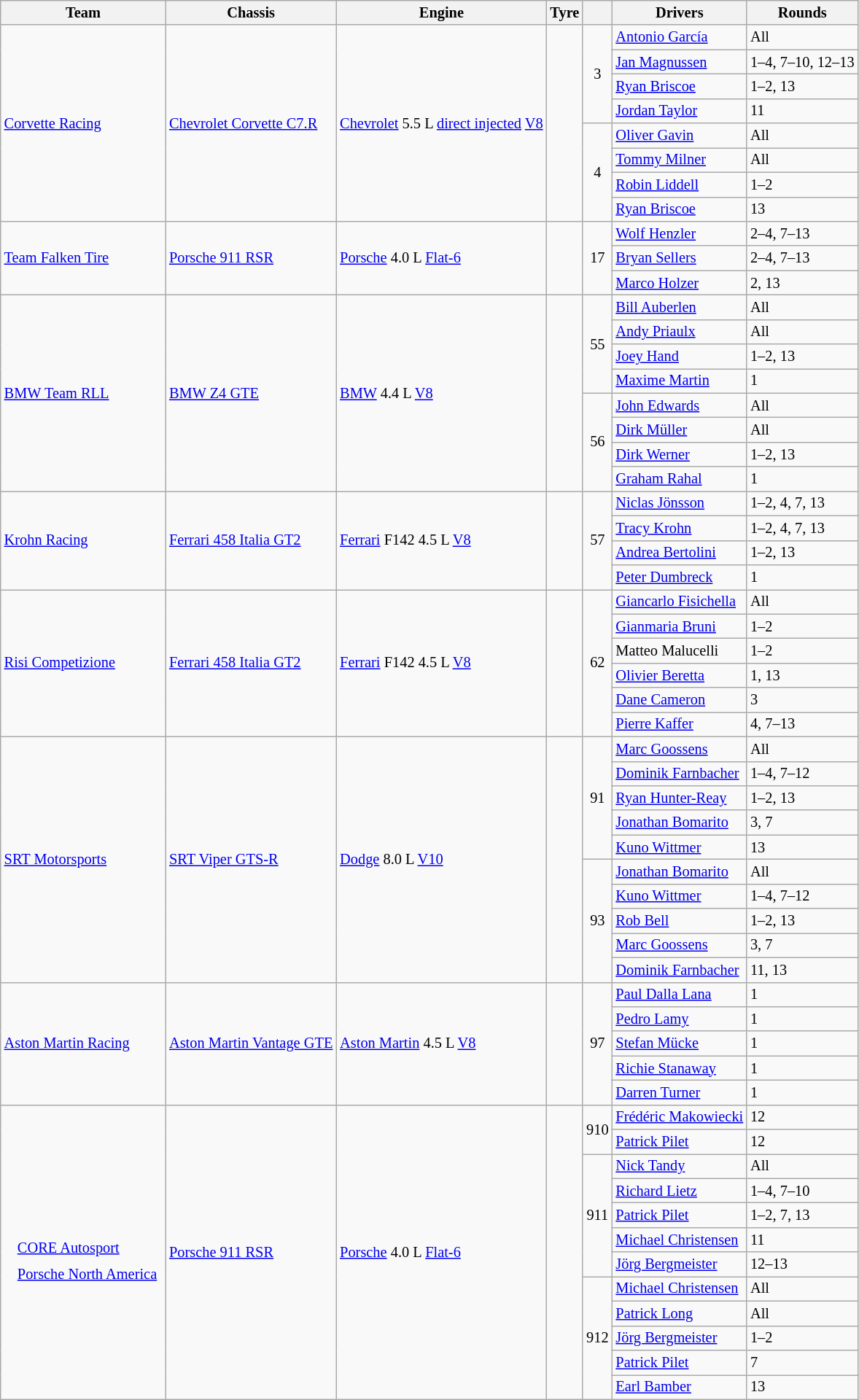<table class="wikitable" style="font-size: 85%">
<tr>
<th>Team</th>
<th>Chassis</th>
<th>Engine</th>
<th>Tyre</th>
<th></th>
<th>Drivers</th>
<th>Rounds</th>
</tr>
<tr>
<td rowspan=8> <a href='#'>Corvette Racing</a></td>
<td rowspan=8><a href='#'>Chevrolet Corvette C7.R</a></td>
<td rowspan=8><a href='#'>Chevrolet</a> 5.5 L <a href='#'>direct injected</a> <a href='#'>V8</a></td>
<td rowspan=8></td>
<td rowspan=4 align="center">3</td>
<td> <a href='#'>Antonio García</a></td>
<td>All</td>
</tr>
<tr>
<td> <a href='#'>Jan Magnussen</a></td>
<td>1–4, 7–10, 12–13</td>
</tr>
<tr>
<td> <a href='#'>Ryan Briscoe</a></td>
<td>1–2, 13</td>
</tr>
<tr>
<td> <a href='#'>Jordan Taylor</a></td>
<td>11</td>
</tr>
<tr>
<td rowspan=4 align="center">4</td>
<td> <a href='#'>Oliver Gavin</a></td>
<td>All</td>
</tr>
<tr>
<td> <a href='#'>Tommy Milner</a></td>
<td>All</td>
</tr>
<tr>
<td> <a href='#'>Robin Liddell</a></td>
<td>1–2</td>
</tr>
<tr>
<td> <a href='#'>Ryan Briscoe</a></td>
<td>13</td>
</tr>
<tr>
<td rowspan=3> <a href='#'>Team Falken Tire</a></td>
<td rowspan=3><a href='#'>Porsche 911 RSR</a></td>
<td rowspan=3><a href='#'>Porsche</a> 4.0 L <a href='#'>Flat-6</a></td>
<td rowspan=3></td>
<td rowspan=3 align="center">17</td>
<td> <a href='#'>Wolf Henzler</a></td>
<td>2–4, 7–13</td>
</tr>
<tr>
<td> <a href='#'>Bryan Sellers</a></td>
<td>2–4, 7–13</td>
</tr>
<tr>
<td> <a href='#'>Marco Holzer</a></td>
<td>2, 13</td>
</tr>
<tr>
<td rowspan=8> <a href='#'>BMW Team RLL</a></td>
<td rowspan=8><a href='#'>BMW Z4 GTE</a></td>
<td rowspan=8><a href='#'>BMW</a> 4.4 L <a href='#'>V8</a></td>
<td rowspan=8></td>
<td rowspan=4 align="center">55</td>
<td> <a href='#'>Bill Auberlen</a></td>
<td>All</td>
</tr>
<tr>
<td> <a href='#'>Andy Priaulx</a></td>
<td>All</td>
</tr>
<tr>
<td> <a href='#'>Joey Hand</a></td>
<td>1–2, 13</td>
</tr>
<tr>
<td> <a href='#'>Maxime Martin</a></td>
<td>1</td>
</tr>
<tr>
<td rowspan=4 align="center">56</td>
<td> <a href='#'>John Edwards</a></td>
<td>All</td>
</tr>
<tr>
<td> <a href='#'>Dirk Müller</a></td>
<td>All</td>
</tr>
<tr>
<td> <a href='#'>Dirk Werner</a></td>
<td>1–2, 13</td>
</tr>
<tr>
<td> <a href='#'>Graham Rahal</a></td>
<td>1</td>
</tr>
<tr>
<td rowspan=4> <a href='#'>Krohn Racing</a></td>
<td rowspan=4><a href='#'>Ferrari 458 Italia GT2</a></td>
<td rowspan=4><a href='#'>Ferrari</a> F142 4.5 L <a href='#'>V8</a></td>
<td rowspan=4></td>
<td rowspan=4 align="center">57</td>
<td> <a href='#'>Niclas Jönsson</a></td>
<td>1–2, 4, 7, 13</td>
</tr>
<tr>
<td> <a href='#'>Tracy Krohn</a></td>
<td>1–2, 4, 7, 13</td>
</tr>
<tr>
<td> <a href='#'>Andrea Bertolini</a></td>
<td>1–2, 13</td>
</tr>
<tr>
<td> <a href='#'>Peter Dumbreck</a></td>
<td>1</td>
</tr>
<tr>
<td rowspan=6> <a href='#'>Risi Competizione</a></td>
<td rowspan=6><a href='#'>Ferrari 458 Italia GT2</a></td>
<td rowspan=6><a href='#'>Ferrari</a> F142 4.5 L <a href='#'>V8</a></td>
<td rowspan=6></td>
<td rowspan=6 align="center">62</td>
<td> <a href='#'>Giancarlo Fisichella</a></td>
<td>All</td>
</tr>
<tr>
<td> <a href='#'>Gianmaria Bruni</a></td>
<td>1–2</td>
</tr>
<tr>
<td> Matteo Malucelli</td>
<td>1–2</td>
</tr>
<tr>
<td> <a href='#'>Olivier Beretta</a></td>
<td>1, 13</td>
</tr>
<tr>
<td> <a href='#'>Dane Cameron</a></td>
<td>3</td>
</tr>
<tr>
<td> <a href='#'>Pierre Kaffer</a></td>
<td>4, 7–13</td>
</tr>
<tr>
<td rowspan=10> <a href='#'>SRT Motorsports</a></td>
<td rowspan=10><a href='#'>SRT Viper GTS-R</a></td>
<td rowspan=10><a href='#'>Dodge</a> 8.0 L <a href='#'>V10</a></td>
<td rowspan=10></td>
<td rowspan=5 align="center">91</td>
<td> <a href='#'>Marc Goossens</a></td>
<td>All</td>
</tr>
<tr>
<td> <a href='#'>Dominik Farnbacher</a></td>
<td>1–4, 7–12</td>
</tr>
<tr>
<td> <a href='#'>Ryan Hunter-Reay</a></td>
<td>1–2, 13</td>
</tr>
<tr>
<td> <a href='#'>Jonathan Bomarito</a></td>
<td>3, 7</td>
</tr>
<tr>
<td> <a href='#'>Kuno Wittmer</a></td>
<td>13</td>
</tr>
<tr>
<td rowspan=5 align="center">93</td>
<td> <a href='#'>Jonathan Bomarito</a></td>
<td>All</td>
</tr>
<tr>
<td> <a href='#'>Kuno Wittmer</a></td>
<td>1–4, 7–12</td>
</tr>
<tr>
<td> <a href='#'>Rob Bell</a></td>
<td>1–2, 13</td>
</tr>
<tr>
<td> <a href='#'>Marc Goossens</a></td>
<td>3, 7</td>
</tr>
<tr>
<td> <a href='#'>Dominik Farnbacher</a></td>
<td>11, 13</td>
</tr>
<tr>
<td rowspan=5> <a href='#'>Aston Martin Racing</a></td>
<td rowspan=5><a href='#'>Aston Martin Vantage GTE</a></td>
<td rowspan=5><a href='#'>Aston Martin</a> 4.5 L <a href='#'>V8</a></td>
<td rowspan=5></td>
<td rowspan=5 align="center">97</td>
<td> <a href='#'>Paul Dalla Lana</a></td>
<td>1</td>
</tr>
<tr>
<td> <a href='#'>Pedro Lamy</a></td>
<td>1</td>
</tr>
<tr>
<td> <a href='#'>Stefan Mücke</a></td>
<td>1</td>
</tr>
<tr>
<td> <a href='#'>Richie Stanaway</a></td>
<td>1</td>
</tr>
<tr>
<td> <a href='#'>Darren Turner</a></td>
<td>1</td>
</tr>
<tr>
<td rowspan=12><br><table style="float: left; border-top:transparent; border-right:transparent; border-bottom:transparent; border-left:transparent;">
<tr>
<td style=" border-top:transparent; border-right:transparent; border-bottom:transparent; border-left:transparent;" rowspan=12></td>
<td style=" border-top:transparent; border-right:transparent; border-bottom:transparent; border-left:transparent;"><a href='#'>CORE Autosport</a></td>
</tr>
<tr>
<td style=" border-top:transparent; border-right:transparent; border-bottom:transparent; border-left:transparent;"><a href='#'>Porsche North America</a></td>
</tr>
</table>
</td>
<td rowspan=12><a href='#'>Porsche 911 RSR</a></td>
<td rowspan=12><a href='#'>Porsche</a> 4.0 L <a href='#'>Flat-6</a></td>
<td rowspan=12></td>
<td rowspan=2 align="center">910</td>
<td> <a href='#'>Frédéric Makowiecki</a></td>
<td>12</td>
</tr>
<tr>
<td> <a href='#'>Patrick Pilet</a></td>
<td>12</td>
</tr>
<tr>
<td rowspan=5 align="center">911</td>
<td> <a href='#'>Nick Tandy</a></td>
<td>All</td>
</tr>
<tr>
<td> <a href='#'>Richard Lietz</a></td>
<td>1–4, 7–10</td>
</tr>
<tr>
<td> <a href='#'>Patrick Pilet</a></td>
<td>1–2, 7, 13</td>
</tr>
<tr>
<td> <a href='#'>Michael Christensen</a></td>
<td>11</td>
</tr>
<tr>
<td> <a href='#'>Jörg Bergmeister</a></td>
<td>12–13</td>
</tr>
<tr>
<td rowspan=5 align="center">912</td>
<td> <a href='#'>Michael Christensen</a></td>
<td>All</td>
</tr>
<tr>
<td> <a href='#'>Patrick Long</a></td>
<td>All</td>
</tr>
<tr>
<td> <a href='#'>Jörg Bergmeister</a></td>
<td>1–2</td>
</tr>
<tr>
<td> <a href='#'>Patrick Pilet</a></td>
<td>7</td>
</tr>
<tr>
<td> <a href='#'>Earl Bamber</a></td>
<td>13</td>
</tr>
</table>
